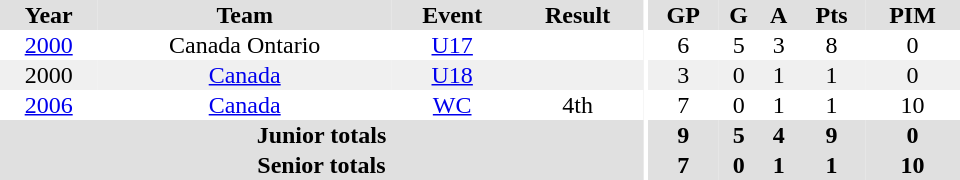<table border="0" cellpadding="1" cellspacing="0" ID="Table3" style="text-align:center; width:40em">
<tr ALIGN="centre" bgcolor="#e0e0e0">
<th>Year</th>
<th>Team</th>
<th>Event</th>
<th>Result</th>
<th rowspan="99" bgcolor="#ffffff"></th>
<th>GP</th>
<th>G</th>
<th>A</th>
<th>Pts</th>
<th>PIM</th>
</tr>
<tr>
<td><a href='#'>2000</a></td>
<td>Canada Ontario</td>
<td><a href='#'>U17</a></td>
<td></td>
<td>6</td>
<td>5</td>
<td>3</td>
<td>8</td>
<td>0</td>
</tr>
<tr bgcolor="#f0f0f0">
<td>2000</td>
<td><a href='#'>Canada</a></td>
<td><a href='#'>U18</a></td>
<td></td>
<td>3</td>
<td>0</td>
<td>1</td>
<td>1</td>
<td>0</td>
</tr>
<tr>
<td><a href='#'>2006</a></td>
<td><a href='#'>Canada</a></td>
<td><a href='#'>WC</a></td>
<td>4th</td>
<td>7</td>
<td>0</td>
<td>1</td>
<td>1</td>
<td>10</td>
</tr>
<tr bgcolor="#e0e0e0">
<th colspan=4>Junior totals</th>
<th>9</th>
<th>5</th>
<th>4</th>
<th>9</th>
<th>0</th>
</tr>
<tr bgcolor="#e0e0e0">
<th colspan=4>Senior totals</th>
<th>7</th>
<th>0</th>
<th>1</th>
<th>1</th>
<th>10</th>
</tr>
</table>
